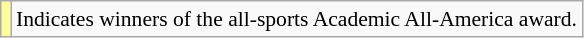<table class="wikitable" style="font-size:90%;">
<tr>
<td style="background-color:#FFFF99"></td>
<td>Indicates winners of the all-sports Academic All-America award.</td>
</tr>
</table>
